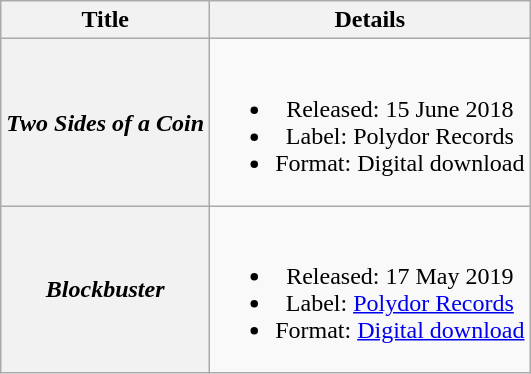<table class="wikitable plainrowheaders" style="text-align:center;">
<tr>
<th scope="col">Title</th>
<th scope="col">Details</th>
</tr>
<tr>
<th scope="row"><em>Two Sides of a Coin</em></th>
<td><br><ul><li>Released: 15 June 2018</li><li>Label: Polydor Records</li><li>Format: Digital download</li></ul></td>
</tr>
<tr>
<th scope="row"><em>Blockbuster</em></th>
<td><br><ul><li>Released: 17 May 2019</li><li>Label: <a href='#'>Polydor Records</a></li><li>Format: <a href='#'>Digital download</a></li></ul></td>
</tr>
</table>
